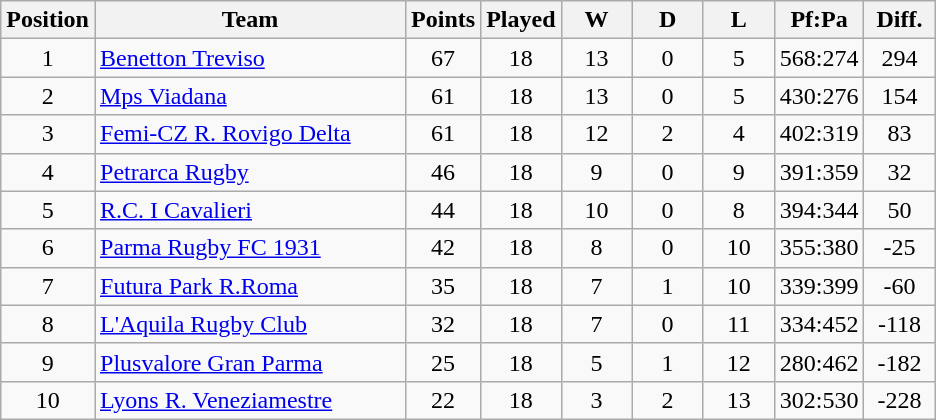<table class="wikitable" style="float:left; margin-right:15px; text-align: center;">
<tr>
<th bgcolor="#efefef" width="20">Position</th>
<th bgcolor="#efefef" width="200">Team</th>
<th bgcolor="#efefef" width="40">Points</th>
<th bgcolor="#efefef" width="40">Played</th>
<th bgcolor="#efefef" width="40">W</th>
<th bgcolor="#efefef" width="40">D</th>
<th bgcolor="#efefef" width="40">L</th>
<th bgcolor="#efefef" width="40">Pf:Pa</th>
<th bgcolor="#efefef" width="40">Diff.</th>
</tr>
<tr>
<td>1</td>
<td align=left><a href='#'>Benetton Treviso</a></td>
<td>67</td>
<td>18</td>
<td>13</td>
<td>0</td>
<td>5</td>
<td>568:274</td>
<td>294</td>
</tr>
<tr>
<td>2</td>
<td align=left><a href='#'>Mps Viadana</a></td>
<td>61</td>
<td>18</td>
<td>13</td>
<td>0</td>
<td>5</td>
<td>430:276</td>
<td>154</td>
</tr>
<tr>
<td>3</td>
<td align=left><a href='#'>Femi-CZ R. Rovigo Delta</a></td>
<td>61</td>
<td>18</td>
<td>12</td>
<td>2</td>
<td>4</td>
<td>402:319</td>
<td>83</td>
</tr>
<tr>
<td>4</td>
<td align=left><a href='#'>Petrarca Rugby</a></td>
<td>46</td>
<td>18</td>
<td>9</td>
<td>0</td>
<td>9</td>
<td>391:359</td>
<td>32</td>
</tr>
<tr>
<td>5</td>
<td align=left><a href='#'>R.C. I Cavalieri</a></td>
<td>44</td>
<td>18</td>
<td>10</td>
<td>0</td>
<td>8</td>
<td>394:344</td>
<td>50</td>
</tr>
<tr>
<td>6</td>
<td align=left><a href='#'>Parma Rugby FC 1931</a></td>
<td>42</td>
<td>18</td>
<td>8</td>
<td>0</td>
<td>10</td>
<td>355:380</td>
<td>-25</td>
</tr>
<tr>
<td>7</td>
<td align=left><a href='#'>Futura Park R.Roma</a></td>
<td>35</td>
<td>18</td>
<td>7</td>
<td>1</td>
<td>10</td>
<td>339:399</td>
<td>-60</td>
</tr>
<tr>
<td>8</td>
<td align=left><a href='#'>L'Aquila Rugby Club</a></td>
<td>32</td>
<td>18</td>
<td>7</td>
<td>0</td>
<td>11</td>
<td>334:452</td>
<td>-118</td>
</tr>
<tr>
<td>9</td>
<td align=left><a href='#'>Plusvalore Gran Parma</a></td>
<td>25</td>
<td>18</td>
<td>5</td>
<td>1</td>
<td>12</td>
<td>280:462</td>
<td>-182</td>
</tr>
<tr>
<td>10</td>
<td align=left><a href='#'>Lyons R. Veneziamestre</a></td>
<td>22</td>
<td>18</td>
<td>3</td>
<td>2</td>
<td>13</td>
<td>302:530</td>
<td>-228</td>
</tr>
</table>
